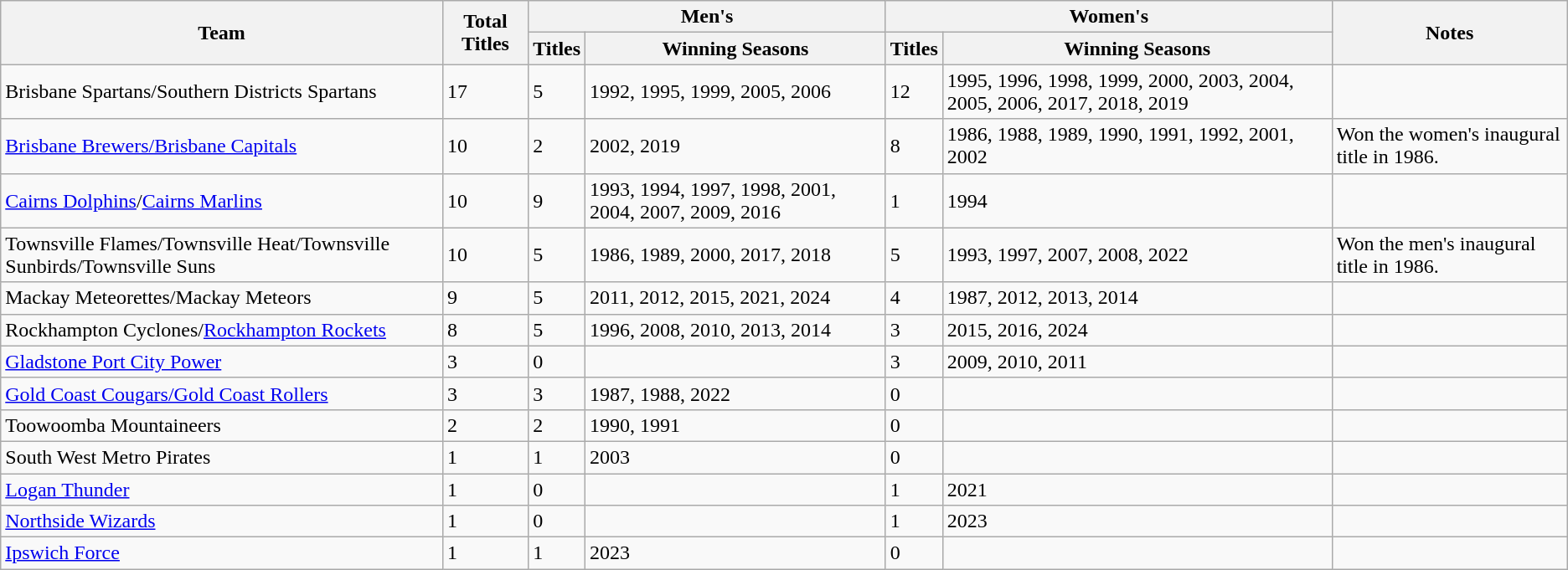<table class="wikitable">
<tr>
<th rowspan="2">Team</th>
<th rowspan="2">Total Titles</th>
<th colspan="2">Men's</th>
<th colspan="2">Women's</th>
<th rowspan="2">Notes</th>
</tr>
<tr>
<th>Titles</th>
<th>Winning Seasons</th>
<th>Titles</th>
<th>Winning Seasons</th>
</tr>
<tr>
<td>Brisbane Spartans/Southern Districts Spartans</td>
<td>17</td>
<td>5</td>
<td>1992, 1995, 1999, 2005, 2006</td>
<td>12</td>
<td>1995, 1996, 1998, 1999, 2000, 2003, 2004, 2005, 2006, 2017, 2018, 2019</td>
<td></td>
</tr>
<tr>
<td><a href='#'>Brisbane Brewers/Brisbane Capitals</a></td>
<td>10</td>
<td>2</td>
<td>2002, 2019</td>
<td>8</td>
<td>1986, 1988, 1989, 1990, 1991, 1992, 2001, 2002</td>
<td>Won the women's inaugural title in 1986.</td>
</tr>
<tr>
<td><a href='#'>Cairns Dolphins</a>/<a href='#'>Cairns Marlins</a></td>
<td>10</td>
<td>9</td>
<td>1993, 1994, 1997, 1998, 2001, 2004, 2007, 2009, 2016</td>
<td>1</td>
<td>1994</td>
<td></td>
</tr>
<tr>
<td>Townsville Flames/Townsville Heat/Townsville Sunbirds/Townsville Suns</td>
<td>10</td>
<td>5</td>
<td>1986, 1989, 2000, 2017, 2018</td>
<td>5</td>
<td>1993, 1997, 2007, 2008, 2022</td>
<td>Won the men's inaugural title in 1986.</td>
</tr>
<tr>
<td>Mackay Meteorettes/Mackay Meteors</td>
<td>9</td>
<td>5</td>
<td>2011, 2012, 2015, 2021, 2024</td>
<td>4</td>
<td>1987, 2012, 2013, 2014</td>
<td></td>
</tr>
<tr>
<td>Rockhampton Cyclones/<a href='#'>Rockhampton Rockets</a></td>
<td>8</td>
<td>5</td>
<td>1996, 2008, 2010, 2013, 2014</td>
<td>3</td>
<td>2015, 2016, 2024</td>
<td></td>
</tr>
<tr>
<td><a href='#'>Gladstone Port City Power</a></td>
<td>3</td>
<td>0</td>
<td></td>
<td>3</td>
<td>2009, 2010, 2011</td>
<td></td>
</tr>
<tr>
<td><a href='#'>Gold Coast Cougars/Gold Coast Rollers</a></td>
<td>3</td>
<td>3</td>
<td>1987, 1988, 2022</td>
<td>0</td>
<td></td>
<td></td>
</tr>
<tr>
<td>Toowoomba Mountaineers</td>
<td>2</td>
<td>2</td>
<td>1990, 1991</td>
<td>0</td>
<td></td>
<td></td>
</tr>
<tr>
<td>South West Metro Pirates</td>
<td>1</td>
<td>1</td>
<td>2003</td>
<td>0</td>
<td></td>
<td></td>
</tr>
<tr>
<td><a href='#'>Logan Thunder</a></td>
<td>1</td>
<td>0</td>
<td></td>
<td>1</td>
<td>2021</td>
<td></td>
</tr>
<tr>
<td><a href='#'>Northside Wizards</a></td>
<td>1</td>
<td>0</td>
<td></td>
<td>1</td>
<td>2023</td>
<td></td>
</tr>
<tr>
<td><a href='#'>Ipswich Force</a></td>
<td>1</td>
<td>1</td>
<td>2023</td>
<td>0</td>
<td></td>
<td></td>
</tr>
</table>
